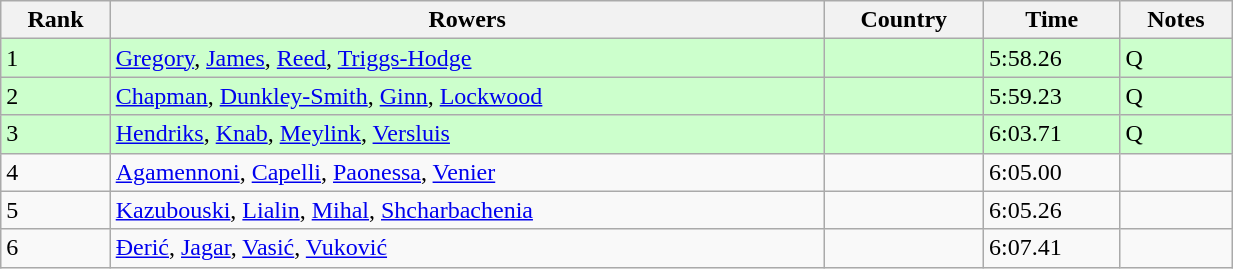<table class="wikitable sortable" width=65%>
<tr>
<th>Rank</th>
<th>Rowers</th>
<th>Country</th>
<th>Time</th>
<th>Notes</th>
</tr>
<tr bgcolor=ccffcc>
<td>1</td>
<td><a href='#'>Gregory</a>, <a href='#'>James</a>, <a href='#'>Reed</a>, <a href='#'>Triggs-Hodge</a></td>
<td></td>
<td>5:58.26</td>
<td>Q</td>
</tr>
<tr bgcolor=ccffcc>
<td>2</td>
<td><a href='#'>Chapman</a>, <a href='#'>Dunkley-Smith</a>, <a href='#'>Ginn</a>, <a href='#'>Lockwood</a></td>
<td></td>
<td>5:59.23</td>
<td>Q</td>
</tr>
<tr bgcolor=ccffcc>
<td>3</td>
<td><a href='#'>Hendriks</a>, <a href='#'>Knab</a>, <a href='#'>Meylink</a>, <a href='#'>Versluis</a></td>
<td></td>
<td>6:03.71</td>
<td>Q</td>
</tr>
<tr>
<td>4</td>
<td><a href='#'>Agamennoni</a>, <a href='#'>Capelli</a>, <a href='#'>Paonessa</a>, <a href='#'>Venier</a></td>
<td></td>
<td>6:05.00</td>
<td></td>
</tr>
<tr>
<td>5</td>
<td><a href='#'>Kazubouski</a>, <a href='#'>Lialin</a>, <a href='#'>Mihal</a>, <a href='#'>Shcharbachenia</a></td>
<td></td>
<td>6:05.26</td>
<td></td>
</tr>
<tr>
<td>6</td>
<td><a href='#'>Đerić</a>, <a href='#'>Jagar</a>, <a href='#'>Vasić</a>, <a href='#'>Vuković</a></td>
<td></td>
<td>6:07.41</td>
<td></td>
</tr>
</table>
